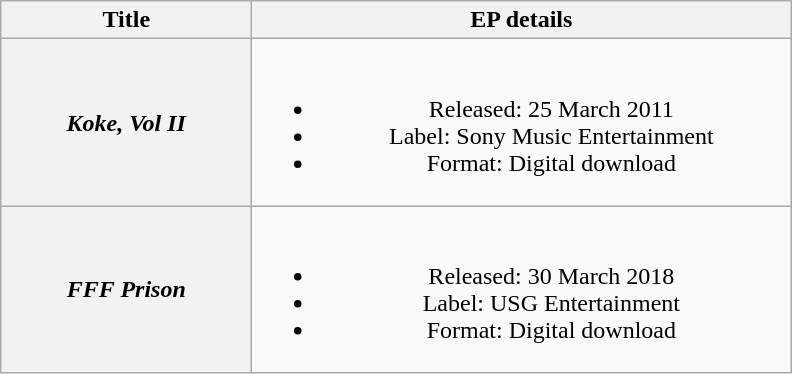<table class="wikitable plainrowheaders" style="text-align:center;">
<tr>
<th scope="col" style="width:10em;">Title</th>
<th scope="col" style="width:22em;">EP details</th>
</tr>
<tr>
<th scope="row"><em>Koke, Vol II</em></th>
<td><br><ul><li>Released: 25 March 2011</li><li>Label: Sony Music Entertainment</li><li>Format: Digital download</li></ul></td>
</tr>
<tr>
<th scope="row"><em>FFF Prison</em></th>
<td><br><ul><li>Released: 30 March 2018</li><li>Label: USG Entertainment</li><li>Format: Digital download</li></ul></td>
</tr>
</table>
